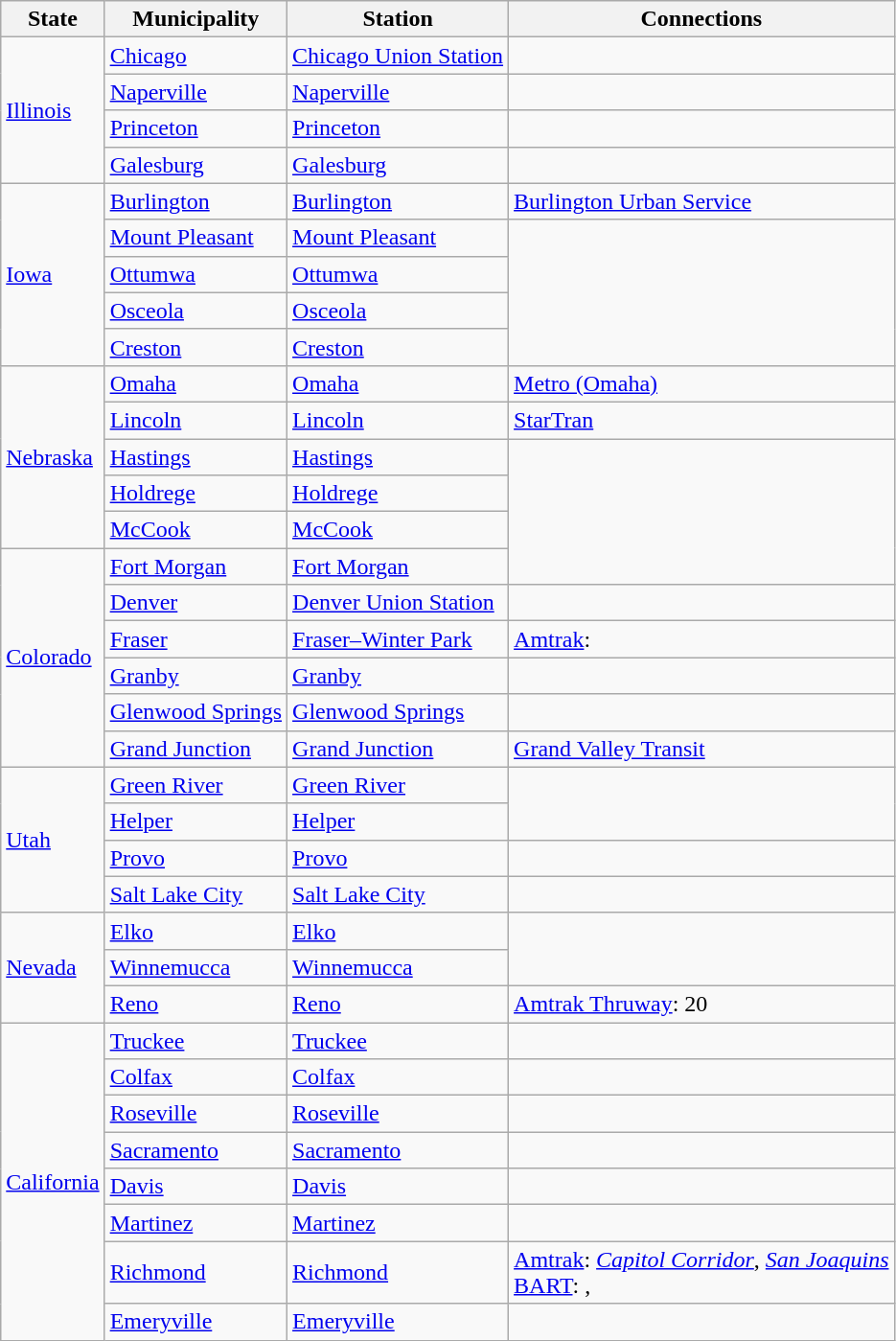<table class="wikitable">
<tr>
<th>State</th>
<th>Municipality</th>
<th>Station</th>
<th>Connections</th>
</tr>
<tr>
<td rowspan="4"><a href='#'>Illinois</a></td>
<td><a href='#'>Chicago</a></td>
<td><a href='#'>Chicago Union Station</a></td>
<td></td>
</tr>
<tr>
<td><a href='#'>Naperville</a></td>
<td><a href='#'>Naperville</a></td>
<td></td>
</tr>
<tr>
<td><a href='#'>Princeton</a></td>
<td><a href='#'>Princeton</a></td>
<td></td>
</tr>
<tr>
<td><a href='#'>Galesburg</a></td>
<td><a href='#'>Galesburg</a></td>
<td></td>
</tr>
<tr>
<td rowspan="5"><a href='#'>Iowa</a></td>
<td><a href='#'>Burlington</a></td>
<td><a href='#'>Burlington</a></td>
<td> <a href='#'>Burlington Urban Service</a></td>
</tr>
<tr>
<td><a href='#'>Mount Pleasant</a></td>
<td><a href='#'>Mount Pleasant</a></td>
</tr>
<tr>
<td><a href='#'>Ottumwa</a></td>
<td><a href='#'>Ottumwa</a></td>
</tr>
<tr>
<td><a href='#'>Osceola</a></td>
<td><a href='#'>Osceola</a></td>
</tr>
<tr>
<td><a href='#'>Creston</a></td>
<td><a href='#'>Creston</a></td>
</tr>
<tr>
<td rowspan="5"><a href='#'>Nebraska</a></td>
<td><a href='#'>Omaha</a></td>
<td><a href='#'>Omaha</a></td>
<td> <a href='#'>Metro (Omaha)</a></td>
</tr>
<tr>
<td><a href='#'>Lincoln</a></td>
<td><a href='#'>Lincoln</a></td>
<td> <a href='#'>StarTran</a></td>
</tr>
<tr>
<td><a href='#'>Hastings</a></td>
<td><a href='#'>Hastings</a></td>
</tr>
<tr>
<td><a href='#'>Holdrege</a></td>
<td><a href='#'>Holdrege</a></td>
</tr>
<tr>
<td><a href='#'>McCook</a></td>
<td><a href='#'>McCook</a></td>
</tr>
<tr>
<td rowspan="6"><a href='#'>Colorado</a></td>
<td><a href='#'>Fort Morgan</a></td>
<td><a href='#'>Fort Morgan</a></td>
</tr>
<tr>
<td><a href='#'>Denver</a></td>
<td><a href='#'>Denver Union Station</a></td>
<td></td>
</tr>
<tr>
<td><a href='#'>Fraser</a></td>
<td><a href='#'>Fraser–Winter Park</a></td>
<td> <a href='#'>Amtrak</a>: </td>
</tr>
<tr>
<td><a href='#'>Granby</a></td>
<td><a href='#'>Granby</a></td>
</tr>
<tr>
<td><a href='#'>Glenwood Springs</a></td>
<td><a href='#'>Glenwood Springs</a></td>
<td></td>
</tr>
<tr>
<td><a href='#'>Grand Junction</a></td>
<td><a href='#'>Grand Junction</a></td>
<td> <a href='#'>Grand Valley Transit</a></td>
</tr>
<tr>
<td rowspan="4"><a href='#'>Utah</a></td>
<td><a href='#'>Green River</a></td>
<td><a href='#'>Green River</a></td>
</tr>
<tr>
<td><a href='#'>Helper</a></td>
<td><a href='#'>Helper</a></td>
</tr>
<tr>
<td><a href='#'>Provo</a></td>
<td><a href='#'>Provo</a></td>
<td></td>
</tr>
<tr>
<td><a href='#'>Salt Lake City</a></td>
<td><a href='#'>Salt Lake City</a></td>
<td></td>
</tr>
<tr>
<td rowspan="3"><a href='#'>Nevada</a></td>
<td><a href='#'>Elko</a></td>
<td><a href='#'>Elko</a></td>
</tr>
<tr>
<td><a href='#'>Winnemucca</a></td>
<td><a href='#'>Winnemucca</a></td>
</tr>
<tr>
<td><a href='#'>Reno</a></td>
<td><a href='#'>Reno</a></td>
<td> <a href='#'>Amtrak Thruway</a>: 20</td>
</tr>
<tr>
<td rowspan="8"><a href='#'>California</a></td>
<td><a href='#'>Truckee</a></td>
<td><a href='#'>Truckee</a></td>
<td></td>
</tr>
<tr>
<td><a href='#'>Colfax</a></td>
<td><a href='#'>Colfax</a></td>
<td></td>
</tr>
<tr>
<td><a href='#'>Roseville</a></td>
<td><a href='#'>Roseville</a></td>
<td></td>
</tr>
<tr>
<td><a href='#'>Sacramento</a></td>
<td><a href='#'>Sacramento</a></td>
<td></td>
</tr>
<tr>
<td><a href='#'>Davis</a></td>
<td><a href='#'>Davis</a></td>
<td></td>
</tr>
<tr>
<td><a href='#'>Martinez</a></td>
<td><a href='#'>Martinez</a></td>
<td></td>
</tr>
<tr>
<td><a href='#'>Richmond</a></td>
<td><a href='#'>Richmond</a></td>
<td> <a href='#'>Amtrak</a>: <em><a href='#'>Capitol Corridor</a></em>, <em><a href='#'>San Joaquins</a></em><br> <a href='#'>BART</a>: , </td>
</tr>
<tr>
<td><a href='#'>Emeryville</a></td>
<td><a href='#'>Emeryville</a></td>
<td></td>
</tr>
</table>
